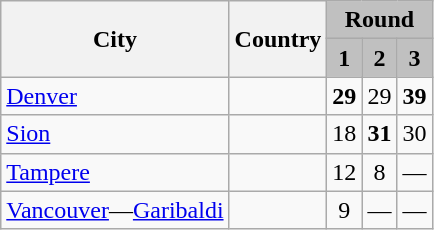<table class="wikitable">
<tr>
<th rowspan=2>City</th>
<th rowspan=2>Country</th>
<th colspan=3 style="background:silver;">Round</th>
</tr>
<tr>
<th style="background:silver;">1</th>
<th style="background:silver;">2</th>
<th style="background:silver;">3</th>
</tr>
<tr>
<td><a href='#'>Denver</a></td>
<td></td>
<td style="text-align:center;"><strong>29</strong></td>
<td style="text-align:center;">29</td>
<td style="text-align:center;"><strong>39</strong></td>
</tr>
<tr>
<td><a href='#'>Sion</a></td>
<td> </td>
<td style="text-align:center;">18</td>
<td style="text-align:center;"><strong>31</strong></td>
<td style="text-align:center;">30</td>
</tr>
<tr>
<td><a href='#'>Tampere</a></td>
<td></td>
<td style="text-align:center;">12</td>
<td style="text-align:center;">8</td>
<td style="text-align:center;">—</td>
</tr>
<tr>
<td><a href='#'>Vancouver</a>—<a href='#'>Garibaldi</a></td>
<td></td>
<td style="text-align:center;">9</td>
<td style="text-align:center;">—</td>
<td style="text-align:center;">—</td>
</tr>
</table>
